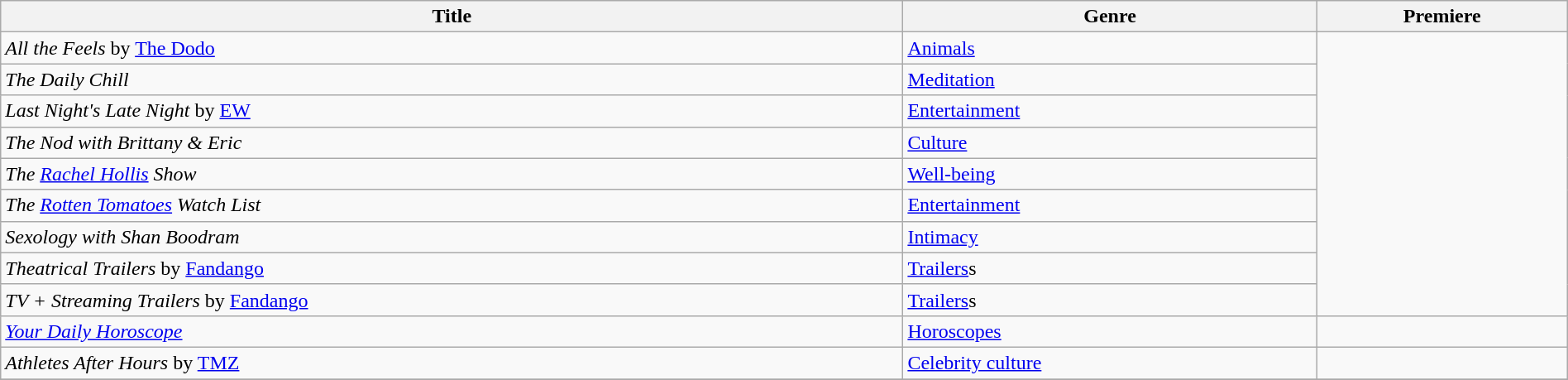<table class="wikitable sortable" style="width:100%;">
<tr>
<th>Title</th>
<th>Genre</th>
<th>Premiere</th>
</tr>
<tr>
<td><em>All the Feels</em> by <a href='#'>The Dodo</a></td>
<td><a href='#'>Animals</a></td>
<td rowspan="9"></td>
</tr>
<tr>
<td><em>The Daily Chill</em></td>
<td><a href='#'>Meditation</a></td>
</tr>
<tr>
<td><em>Last Night's Late Night</em> by <a href='#'>EW</a></td>
<td><a href='#'>Entertainment</a></td>
</tr>
<tr>
<td><em>The Nod with Brittany & Eric</em></td>
<td><a href='#'>Culture</a></td>
</tr>
<tr>
<td><em>The <a href='#'>Rachel Hollis</a> Show</em></td>
<td><a href='#'>Well-being</a></td>
</tr>
<tr>
<td><em>The <a href='#'>Rotten Tomatoes</a> Watch List</em></td>
<td><a href='#'>Entertainment</a></td>
</tr>
<tr>
<td><em>Sexology with Shan Boodram</em></td>
<td><a href='#'>Intimacy</a></td>
</tr>
<tr>
<td><em>Theatrical Trailers</em> by <a href='#'>Fandango</a></td>
<td><a href='#'>Trailers</a>s</td>
</tr>
<tr>
<td><em>TV + Streaming Trailers</em> by <a href='#'>Fandango</a></td>
<td><a href='#'>Trailers</a>s</td>
</tr>
<tr>
<td><em><a href='#'>Your Daily Horoscope</a></em></td>
<td><a href='#'>Horoscopes</a></td>
<td></td>
</tr>
<tr>
<td><em>Athletes After Hours</em> by <a href='#'>TMZ</a></td>
<td><a href='#'>Celebrity culture</a></td>
<td></td>
</tr>
<tr>
</tr>
</table>
